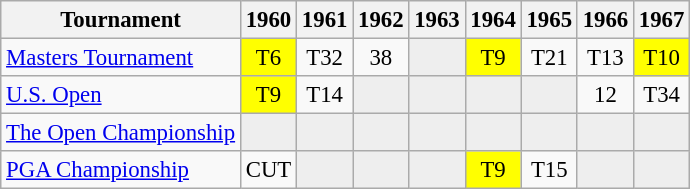<table class="wikitable" style="font-size:95%;text-align:center;">
<tr>
<th>Tournament</th>
<th>1960</th>
<th>1961</th>
<th>1962</th>
<th>1963</th>
<th>1964</th>
<th>1965</th>
<th>1966</th>
<th>1967</th>
</tr>
<tr>
<td align=left><a href='#'>Masters Tournament</a></td>
<td style="background:yellow;">T6</td>
<td>T32</td>
<td>38</td>
<td style="background:#eeeeee;"></td>
<td style="background:yellow;">T9</td>
<td>T21</td>
<td>T13</td>
<td style="background:yellow;">T10</td>
</tr>
<tr>
<td align=left><a href='#'>U.S. Open</a></td>
<td style="background:yellow;">T9</td>
<td>T14</td>
<td style="background:#eeeeee;"></td>
<td style="background:#eeeeee;"></td>
<td style="background:#eeeeee;"></td>
<td style="background:#eeeeee;"></td>
<td>12</td>
<td>T34</td>
</tr>
<tr>
<td align=left><a href='#'>The Open Championship</a></td>
<td style="background:#eeeeee;"></td>
<td style="background:#eeeeee;"></td>
<td style="background:#eeeeee;"></td>
<td style="background:#eeeeee;"></td>
<td style="background:#eeeeee;"></td>
<td style="background:#eeeeee;"></td>
<td style="background:#eeeeee;"></td>
<td style="background:#eeeeee;"></td>
</tr>
<tr>
<td align=left><a href='#'>PGA Championship</a></td>
<td>CUT</td>
<td style="background:#eeeeee;"></td>
<td style="background:#eeeeee;"></td>
<td style="background:#eeeeee;"></td>
<td style="background:yellow;">T9</td>
<td>T15</td>
<td style="background:#eeeeee;"></td>
<td style="background:#eeeeee;"></td>
</tr>
</table>
